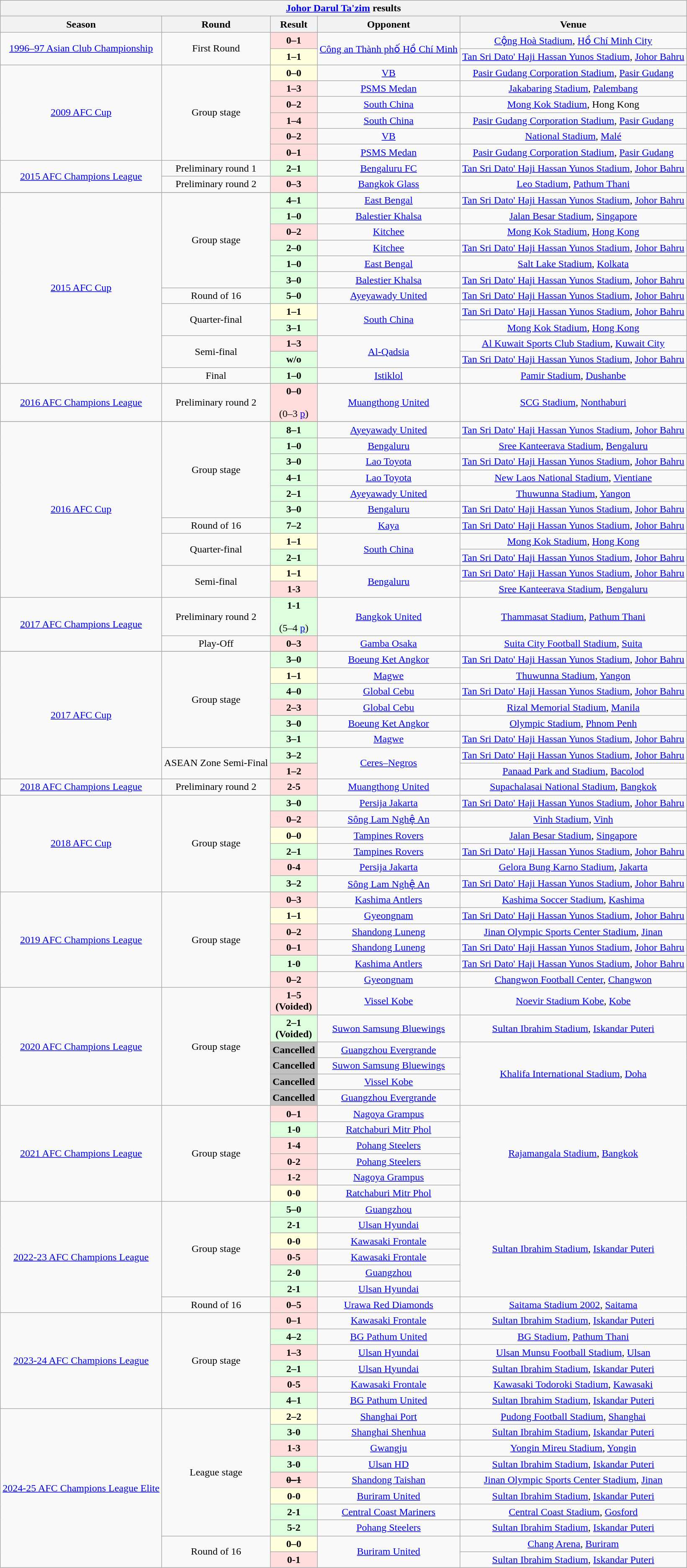<table class="wikitable" style="text-align:center">
<tr>
<th colspan=5><a href='#'>Johor Darul Ta'zim</a> results</th>
</tr>
<tr>
<th>Season</th>
<th>Round</th>
<th>Result</th>
<th>Opponent</th>
<th>Venue</th>
</tr>
<tr align=center>
<td rowspan=2><a href='#'>1996–97 Asian Club Championship</a></td>
<td rowspan=2>First Round</td>
<td bgcolor=#ffdddd><strong>0–1</strong></td>
<td rowspan="2"> <a href='#'>Công an Thành phố Hồ Chí Minh</a></td>
<td><a href='#'>Cộng Hoà Stadium</a>, <a href='#'>Hồ Chí Minh City</a></td>
</tr>
<tr>
<td bgcolor=#ffffdd><strong>1–1</strong></td>
<td><a href='#'>Tan Sri Dato' Haji Hassan Yunos Stadium</a>, <a href='#'>Johor Bahru</a></td>
</tr>
<tr>
<td rowspan=6><a href='#'>2009 AFC Cup</a></td>
<td rowspan=6>Group stage</td>
<td bgcolor=#ffffdd><strong>0–0</strong></td>
<td> <a href='#'>VB</a></td>
<td><a href='#'>Pasir Gudang Corporation Stadium</a>, <a href='#'>Pasir Gudang</a></td>
</tr>
<tr>
<td bgcolor=#ffdddd><strong>1–3</strong></td>
<td> <a href='#'>PSMS Medan</a></td>
<td><a href='#'>Jakabaring Stadium</a>, <a href='#'>Palembang</a></td>
</tr>
<tr>
<td bgcolor=#ffdddd><strong>0–2</strong></td>
<td> <a href='#'>South China</a></td>
<td><a href='#'>Mong Kok Stadium</a>, Hong Kong</td>
</tr>
<tr>
<td bgcolor=#ffdddd><strong>1–4</strong></td>
<td> <a href='#'>South China</a></td>
<td><a href='#'>Pasir Gudang Corporation Stadium</a>, <a href='#'>Pasir Gudang</a></td>
</tr>
<tr>
<td bgcolor=#ffdddd><strong>0–2</strong></td>
<td> <a href='#'>VB</a></td>
<td><a href='#'>National Stadium</a>, <a href='#'>Malé</a></td>
</tr>
<tr>
<td bgcolor=#ffdddd><strong>0–1</strong></td>
<td> <a href='#'>PSMS Medan</a></td>
<td><a href='#'>Pasir Gudang Corporation Stadium</a>, <a href='#'>Pasir Gudang</a></td>
</tr>
<tr>
<td rowspan="2"><a href='#'>2015 AFC Champions League</a></td>
<td>Preliminary round 1</td>
<td bgcolor=#ddffdd><strong>2–1<br></strong></td>
<td> <a href='#'>Bengaluru FC</a></td>
<td><a href='#'>Tan Sri Dato' Haji Hassan Yunos Stadium</a>, <a href='#'>Johor Bahru</a></td>
</tr>
<tr>
<td>Preliminary round 2</td>
<td bgcolor=#ffdddd><strong>0–3</strong></td>
<td> <a href='#'>Bangkok Glass</a></td>
<td><a href='#'>Leo Stadium</a>, <a href='#'>Pathum Thani</a></td>
</tr>
<tr>
</tr>
<tr align=center>
<td rowspan=12><a href='#'>2015 AFC Cup</a></td>
<td rowspan=6>Group stage</td>
<td bgcolor=#ddffdd><strong>4–1</strong></td>
<td> <a href='#'>East Bengal</a></td>
<td><a href='#'>Tan Sri Dato' Haji Hassan Yunos Stadium</a>, <a href='#'>Johor Bahru</a></td>
</tr>
<tr align=center>
<td bgcolor=#ddffdd><strong>1–0</strong></td>
<td> <a href='#'>Balestier Khalsa</a></td>
<td><a href='#'>Jalan Besar Stadium</a>, <a href='#'>Singapore</a></td>
</tr>
<tr align=center>
<td bgcolor=#ffdddd><strong>0–2</strong></td>
<td> <a href='#'>Kitchee</a></td>
<td><a href='#'>Mong Kok Stadium</a>, <a href='#'>Hong Kong</a></td>
</tr>
<tr align=center>
<td bgcolor=#ddffdd><strong>2–0</strong></td>
<td> <a href='#'>Kitchee</a></td>
<td><a href='#'>Tan Sri Dato' Haji Hassan Yunos Stadium</a>, <a href='#'>Johor Bahru</a></td>
</tr>
<tr align=center>
<td bgcolor=#ddffdd><strong>1–0</strong></td>
<td> <a href='#'>East Bengal</a></td>
<td><a href='#'>Salt Lake Stadium</a>, <a href='#'>Kolkata</a></td>
</tr>
<tr align=center>
<td bgcolor=#ddffdd><strong>3–0</strong></td>
<td> <a href='#'>Balestier Khalsa</a></td>
<td><a href='#'>Tan Sri Dato' Haji Hassan Yunos Stadium</a>, <a href='#'>Johor Bahru</a></td>
</tr>
<tr align=center>
<td>Round of 16</td>
<td bgcolor=#ddffdd><strong>5–0</strong></td>
<td> <a href='#'>Ayeyawady United</a></td>
<td><a href='#'>Tan Sri Dato' Haji Hassan Yunos Stadium</a>, <a href='#'>Johor Bahru</a></td>
</tr>
<tr align=center>
<td rowspan=2>Quarter-final</td>
<td bgcolor=#ffffdd><strong>1–1</strong></td>
<td rowspan=2> <a href='#'>South China</a></td>
<td><a href='#'>Tan Sri Dato' Haji Hassan Yunos Stadium</a>, <a href='#'>Johor Bahru</a></td>
</tr>
<tr align=center>
<td bgcolor=#ddffdd><strong>3–1</strong></td>
<td><a href='#'>Mong Kok Stadium</a>, <a href='#'>Hong Kong</a></td>
</tr>
<tr align=center>
<td rowspan=2>Semi-final</td>
<td bgcolor=#ffdddd><strong>1–3</strong></td>
<td rowspan=2> <a href='#'>Al-Qadsia</a></td>
<td><a href='#'>Al Kuwait Sports Club Stadium</a>, <a href='#'>Kuwait City</a></td>
</tr>
<tr align=center>
<td bgcolor=#ddffdd><strong>w/o</strong><br></td>
<td><a href='#'>Tan Sri Dato' Haji Hassan Yunos Stadium</a>, <a href='#'>Johor Bahru</a></td>
</tr>
<tr align=center>
<td>Final</td>
<td bgcolor=#ddffdd><strong>1–0</strong></td>
<td> <a href='#'>Istiklol</a></td>
<td><a href='#'>Pamir Stadium</a>, <a href='#'>Dushanbe</a></td>
</tr>
<tr>
</tr>
<tr align=center>
<td><a href='#'>2016 AFC Champions League</a></td>
<td>Preliminary round 2</td>
<td bgcolor=#ffdddd><strong>0–0</strong><br><br>(0–3 <a href='#'>p</a>)</td>
<td> <a href='#'>Muangthong United</a></td>
<td><a href='#'>SCG Stadium</a>, <a href='#'>Nonthaburi</a></td>
</tr>
<tr>
</tr>
<tr align=center>
<td rowspan=11><a href='#'>2016 AFC Cup</a></td>
<td rowspan=6>Group stage</td>
<td bgcolor=#ddffdd><strong>8–1</strong></td>
<td> <a href='#'>Ayeyawady United</a></td>
<td><a href='#'>Tan Sri Dato' Haji Hassan Yunos Stadium</a>, <a href='#'>Johor Bahru</a></td>
</tr>
<tr align=center>
<td bgcolor=#ddffdd><strong>1–0</strong></td>
<td> <a href='#'>Bengaluru</a></td>
<td><a href='#'>Sree Kanteerava Stadium</a>, <a href='#'>Bengaluru</a></td>
</tr>
<tr align=center>
<td bgcolor=#ddffdd><strong>3–0</strong></td>
<td> <a href='#'>Lao Toyota</a></td>
<td><a href='#'>Tan Sri Dato' Haji Hassan Yunos Stadium</a>, <a href='#'>Johor Bahru</a></td>
</tr>
<tr align=center>
<td bgcolor=#ddffdd><strong>4–1</strong></td>
<td> <a href='#'>Lao Toyota</a></td>
<td><a href='#'>New Laos National Stadium</a>, <a href='#'>Vientiane</a></td>
</tr>
<tr align=center>
<td bgcolor=#ddffdd><strong>2–1</strong></td>
<td> <a href='#'>Ayeyawady United</a></td>
<td><a href='#'>Thuwunna Stadium</a>, <a href='#'>Yangon</a></td>
</tr>
<tr align=center>
<td bgcolor=#ddffdd><strong>3–0</strong></td>
<td> <a href='#'>Bengaluru</a></td>
<td><a href='#'>Tan Sri Dato' Haji Hassan Yunos Stadium</a>, <a href='#'>Johor Bahru</a></td>
</tr>
<tr align=center>
<td>Round of 16</td>
<td bgcolor=#ddffdd><strong>7–2</strong></td>
<td> <a href='#'>Kaya</a></td>
<td><a href='#'>Tan Sri Dato' Haji Hassan Yunos Stadium</a>, <a href='#'>Johor Bahru</a></td>
</tr>
<tr align=center>
<td rowspan=2>Quarter-final</td>
<td bgcolor=#ffffdd><strong>1–1</strong></td>
<td rowspan=2> <a href='#'>South China</a></td>
<td><a href='#'>Mong Kok Stadium</a>, <a href='#'>Hong Kong</a></td>
</tr>
<tr align=center>
<td bgcolor=#ddffdd><strong>2–1</strong></td>
<td><a href='#'>Tan Sri Dato' Haji Hassan Yunos Stadium</a>, <a href='#'>Johor Bahru</a></td>
</tr>
<tr align=center>
<td rowspan=2>Semi-final</td>
<td bgcolor=#ffffdd><strong>1–1</strong></td>
<td rowspan=2> <a href='#'>Bengaluru</a></td>
<td><a href='#'>Tan Sri Dato' Haji Hassan Yunos Stadium</a>, <a href='#'>Johor Bahru</a></td>
</tr>
<tr align=center>
<td bgcolor=#ffdddd><strong>1-3</strong></td>
<td><a href='#'>Sree Kanteerava Stadium</a>, <a href='#'>Bengaluru</a></td>
</tr>
<tr>
<td rowspan="2"><a href='#'>2017 AFC Champions League</a></td>
<td>Preliminary round 2</td>
<td bgcolor=#ddffdd><strong>1-1</strong><br><br>(5–4 <a href='#'>p</a>)</td>
<td> <a href='#'>Bangkok United</a></td>
<td><a href='#'>Thammasat Stadium</a>, <a href='#'>Pathum Thani</a></td>
</tr>
<tr>
<td>Play-Off</td>
<td bgcolor=#ffdddd><strong>0–3</strong></td>
<td> <a href='#'>Gamba Osaka</a></td>
<td><a href='#'>Suita City Football Stadium</a>, <a href='#'>Suita</a></td>
</tr>
<tr align=center>
</tr>
<tr>
<td rowspan=8><a href='#'>2017 AFC Cup</a></td>
<td rowspan=6>Group stage</td>
<td bgcolor=#ddffdd><strong>3–0</strong></td>
<td> <a href='#'>Boeung Ket Angkor</a></td>
<td><a href='#'>Tan Sri Dato' Haji Hassan Yunos Stadium</a>, <a href='#'>Johor Bahru</a></td>
</tr>
<tr align=center>
<td bgcolor=#ffffdd><strong>1–1</strong></td>
<td> <a href='#'>Magwe</a></td>
<td><a href='#'>Thuwunna Stadium</a>, <a href='#'>Yangon</a></td>
</tr>
<tr align=center>
<td bgcolor=#ddffdd><strong>4–0</strong></td>
<td> <a href='#'>Global Cebu</a></td>
<td><a href='#'>Tan Sri Dato' Haji Hassan Yunos Stadium</a>, <a href='#'>Johor Bahru</a></td>
</tr>
<tr align=center>
<td bgcolor=#ffdddd><strong>2–3</strong></td>
<td> <a href='#'>Global Cebu</a></td>
<td><a href='#'>Rizal Memorial Stadium</a>, <a href='#'>Manila</a></td>
</tr>
<tr align=center>
<td bgcolor=#ddffdd><strong>3–0</strong></td>
<td> <a href='#'>Boeung Ket Angkor</a></td>
<td><a href='#'>Olympic Stadium</a>, <a href='#'>Phnom Penh</a></td>
</tr>
<tr align=center>
<td bgcolor=#ddffdd><strong>3–1</strong></td>
<td> <a href='#'>Magwe</a></td>
<td><a href='#'>Tan Sri Dato' Haji Hassan Yunos Stadium</a>, <a href='#'>Johor Bahru</a></td>
</tr>
<tr align=center>
<td rowspan=2>ASEAN Zone Semi-Final</td>
<td bgcolor=#ddffdd><strong>3–2</strong></td>
<td rowspan=2> <a href='#'>Ceres–Negros</a></td>
<td><a href='#'>Tan Sri Dato' Haji Hassan Yunos Stadium</a>, <a href='#'>Johor Bahru</a></td>
</tr>
<tr align=center>
<td bgcolor=#ffdddd><strong>1–2</strong></td>
<td><a href='#'>Panaad Park and Stadium</a>, <a href='#'>Bacolod</a></td>
</tr>
<tr>
<td><a href='#'>2018 AFC Champions League</a></td>
<td>Preliminary round 2</td>
<td bgcolor=#ffdddd><strong>2-5</strong></td>
<td> <a href='#'>Muangthong United</a></td>
<td><a href='#'>Supachalasai National Stadium</a>, <a href='#'>Bangkok</a></td>
</tr>
<tr>
<td rowspan=6><a href='#'>2018 AFC Cup</a></td>
<td rowspan=6>Group stage</td>
<td bgcolor=#ddffdd><strong>3–0</strong></td>
<td> <a href='#'>Persija Jakarta</a></td>
<td><a href='#'>Tan Sri Dato' Haji Hassan Yunos Stadium</a>, <a href='#'>Johor Bahru</a></td>
</tr>
<tr align=center>
<td bgcolor=#ffdddd><strong>0–2</strong></td>
<td> <a href='#'>Sông Lam Nghệ An</a></td>
<td><a href='#'>Vinh Stadium</a>, <a href='#'>Vinh</a></td>
</tr>
<tr align=center>
<td bgcolor=#ffffdd><strong>0–0</strong></td>
<td> <a href='#'>Tampines Rovers</a></td>
<td><a href='#'>Jalan Besar Stadium</a>, <a href='#'>Singapore</a></td>
</tr>
<tr align=center>
<td bgcolor=#ddffdd><strong>2–1</strong></td>
<td> <a href='#'>Tampines Rovers</a></td>
<td><a href='#'>Tan Sri Dato' Haji Hassan Yunos Stadium</a>, <a href='#'>Johor Bahru</a></td>
</tr>
<tr align=center>
<td bgcolor=#ffdddd><strong>0-4</strong></td>
<td> <a href='#'>Persija Jakarta</a></td>
<td><a href='#'>Gelora Bung Karno Stadium</a>, <a href='#'>Jakarta</a></td>
</tr>
<tr align=center>
<td bgcolor=#ddffdd><strong>3–2</strong></td>
<td> <a href='#'>Sông Lam Nghệ An</a></td>
<td><a href='#'>Tan Sri Dato' Haji Hassan Yunos Stadium</a>, <a href='#'>Johor Bahru</a></td>
</tr>
<tr>
<td rowspan=6><a href='#'>2019 AFC Champions League</a></td>
<td rowspan=6>Group stage</td>
<td bgcolor=#ffdddd><strong>0–3</strong></td>
<td> <a href='#'>Kashima Antlers</a></td>
<td><a href='#'>Kashima Soccer Stadium</a>, <a href='#'>Kashima</a></td>
</tr>
<tr align=center>
<td bgcolor=#ffffdd><strong>1–1</strong></td>
<td> <a href='#'>Gyeongnam</a></td>
<td><a href='#'>Tan Sri Dato' Haji Hassan Yunos Stadium</a>, <a href='#'>Johor Bahru</a></td>
</tr>
<tr align=center>
<td bgcolor=#ffdddd><strong>0–2</strong></td>
<td> <a href='#'>Shandong Luneng</a></td>
<td><a href='#'>Jinan Olympic Sports Center Stadium</a>, <a href='#'>Jinan</a></td>
</tr>
<tr align=center>
<td bgcolor=#ffdddd><strong>0–1</strong></td>
<td> <a href='#'>Shandong Luneng</a></td>
<td><a href='#'>Tan Sri Dato' Haji Hassan Yunos Stadium</a>, <a href='#'>Johor Bahru</a></td>
</tr>
<tr align=center>
<td bgcolor=#ddffdd><strong>1-0</strong></td>
<td> <a href='#'>Kashima Antlers</a></td>
<td><a href='#'>Tan Sri Dato' Haji Hassan Yunos Stadium</a>, <a href='#'>Johor Bahru</a></td>
</tr>
<tr align=center>
<td bgcolor=#ffdddd><strong>0–2</strong></td>
<td> <a href='#'>Gyeongnam</a></td>
<td><a href='#'>Changwon Football Center</a>, <a href='#'>Changwon</a></td>
</tr>
<tr>
<td rowspan=6><a href='#'>2020 AFC Champions League</a></td>
<td rowspan=6>Group stage</td>
<td bgcolor=#ffdddd><strong>1–5</strong><br><strong>(Voided)</strong></td>
<td> <a href='#'>Vissel Kobe</a></td>
<td><a href='#'>Noevir Stadium Kobe</a>, <a href='#'>Kobe</a></td>
</tr>
<tr align=center>
<td bgcolor=#ddffdd><strong>2–1</strong><br><strong>(Voided)</strong></td>
<td> <a href='#'>Suwon Samsung Bluewings</a></td>
<td><a href='#'>Sultan Ibrahim Stadium</a>, <a href='#'>Iskandar Puteri</a></td>
</tr>
<tr align=center>
<td bgcolor=silver><strong>Cancelled</strong></td>
<td> <a href='#'>Guangzhou Evergrande</a></td>
<td rowspan="4"><a href='#'>Khalifa International Stadium</a>, <a href='#'>Doha</a></td>
</tr>
<tr align=center>
<td bgcolor=silver><strong>Cancelled</strong></td>
<td> <a href='#'>Suwon Samsung Bluewings</a></td>
</tr>
<tr align=center>
<td bgcolor=silver><strong>Cancelled</strong></td>
<td> <a href='#'>Vissel Kobe</a></td>
</tr>
<tr align=center>
<td bgcolor=silver><strong>Cancelled</strong></td>
<td> <a href='#'>Guangzhou Evergrande</a></td>
</tr>
<tr>
<td rowspan=6><a href='#'>2021 AFC Champions League</a></td>
<td rowspan=6>Group stage</td>
<td bgcolor=#ffdddd><strong>0–1</strong></td>
<td> <a href='#'>Nagoya Grampus</a></td>
<td rowspan="6"><a href='#'>Rajamangala Stadium</a>, <a href='#'>Bangkok</a></td>
</tr>
<tr align=center>
<td bgcolor=#ddffdd><strong>1-0</strong></td>
<td> <a href='#'>Ratchaburi Mitr Phol</a></td>
</tr>
<tr align=center>
<td bgcolor=#ffdddd><strong>1-4</strong></td>
<td> <a href='#'>Pohang Steelers</a></td>
</tr>
<tr align=center>
<td bgcolor=#ffdddd><strong>0-2</strong></td>
<td> <a href='#'>Pohang Steelers</a></td>
</tr>
<tr align=center>
<td bgcolor=#ffdddd><strong>1-2</strong></td>
<td> <a href='#'>Nagoya Grampus</a></td>
</tr>
<tr align=center>
<td bgcolor=#ffffdd><strong>0-0</strong></td>
<td> <a href='#'>Ratchaburi Mitr Phol</a></td>
</tr>
<tr>
<td rowspan=7><a href='#'>2022-23 AFC Champions League</a></td>
<td rowspan=6>Group stage</td>
<td bgcolor=#ddffdd><strong>5–0</strong></td>
<td> <a href='#'>Guangzhou</a></td>
<td rowspan="6"><a href='#'>Sultan Ibrahim Stadium</a>, <a href='#'>Iskandar Puteri</a></td>
</tr>
<tr align=center>
<td bgcolor=#ddffdd><strong>2-1</strong></td>
<td> <a href='#'>Ulsan Hyundai</a></td>
</tr>
<tr align=center>
<td bgcolor=#ffffdd><strong>0-0</strong></td>
<td> <a href='#'>Kawasaki Frontale</a></td>
</tr>
<tr align=center>
<td bgcolor=#ffdddd><strong>0-5</strong></td>
<td> <a href='#'>Kawasaki Frontale</a></td>
</tr>
<tr align=center>
<td bgcolor=#ddffdd><strong>2-0</strong></td>
<td> <a href='#'>Guangzhou</a></td>
</tr>
<tr align=center>
<td bgcolor=#ddffdd><strong>2-1</strong></td>
<td> <a href='#'>Ulsan Hyundai</a></td>
</tr>
<tr align=center>
<td>Round of 16</td>
<td bgcolor=#ffdddd><strong>0–5</strong></td>
<td> <a href='#'>Urawa Red Diamonds</a></td>
<td><a href='#'>Saitama Stadium 2002</a>, <a href='#'>Saitama</a></td>
</tr>
<tr>
<td rowspan=6><a href='#'>2023-24 AFC Champions League</a></td>
<td rowspan=6>Group stage</td>
<td bgcolor=#ffdddd><strong>0–1</strong></td>
<td> <a href='#'>Kawasaki Frontale</a></td>
<td><a href='#'>Sultan Ibrahim Stadium</a>, <a href='#'>Iskandar Puteri</a></td>
</tr>
<tr align=center>
<td bgcolor=#ddffdd><strong>4–2</strong></td>
<td> <a href='#'>BG Pathum United</a></td>
<td><a href='#'>BG Stadium</a>, <a href='#'>Pathum Thani</a></td>
</tr>
<tr align=center>
<td bgcolor=#ffdddd><strong>1–3</strong></td>
<td> <a href='#'>Ulsan Hyundai</a></td>
<td><a href='#'>Ulsan Munsu Football Stadium</a>, <a href='#'>Ulsan</a></td>
</tr>
<tr align=center>
<td bgcolor=#ddffdd><strong>2–1</strong></td>
<td> <a href='#'>Ulsan Hyundai</a></td>
<td><a href='#'>Sultan Ibrahim Stadium</a>, <a href='#'>Iskandar Puteri</a></td>
</tr>
<tr align=center>
<td bgcolor=#ffdddd><strong>0-5</strong></td>
<td> <a href='#'>Kawasaki Frontale</a></td>
<td><a href='#'>Kawasaki Todoroki Stadium</a>, <a href='#'>Kawasaki</a></td>
</tr>
<tr align=center>
<td bgcolor=#ddffdd><strong>4–1</strong></td>
<td> <a href='#'>BG Pathum United</a></td>
<td><a href='#'>Sultan Ibrahim Stadium</a>, <a href='#'>Iskandar Puteri</a></td>
</tr>
<tr>
<td rowspan=10><a href='#'>2024-25 AFC Champions League Elite</a></td>
<td rowspan=8>League stage</td>
<td bgcolor=#ffffdd><strong>2–2</strong></td>
<td> <a href='#'>Shanghai Port</a></td>
<td><a href='#'>Pudong Football Stadium</a>, <a href='#'>Shanghai</a></td>
</tr>
<tr align=center>
<td bgcolor=#ddffdd><strong>3-0</strong></td>
<td> <a href='#'>Shanghai Shenhua</a></td>
<td><a href='#'>Sultan Ibrahim Stadium</a>, <a href='#'>Iskandar Puteri</a></td>
</tr>
<tr align=center>
<td bgcolor=#ffdddd><strong>1-3</strong></td>
<td> <a href='#'>Gwangju</a></td>
<td><a href='#'>Yongin Mireu Stadium</a>, <a href='#'>Yongin</a></td>
</tr>
<tr align=center>
<td bgcolor=#ddffdd><strong>3-0</strong></td>
<td> <a href='#'>Ulsan HD</a></td>
<td><a href='#'>Sultan Ibrahim Stadium</a>, <a href='#'>Iskandar Puteri</a></td>
</tr>
<tr align=center>
<td bgcolor=#ffdddd><strong><s>0–1</s></strong></td>
<td> <a href='#'>Shandong Taishan</a></td>
<td><a href='#'>Jinan Olympic Sports Center Stadium</a>, <a href='#'>Jinan</a></td>
</tr>
<tr align=center>
<td bgcolor=#ffffdd><strong>0-0</strong></td>
<td> <a href='#'>Buriram United</a></td>
<td><a href='#'>Sultan Ibrahim Stadium</a>, <a href='#'>Iskandar Puteri</a></td>
</tr>
<tr align=center>
<td bgcolor=#ddffdd><strong>2-1</strong></td>
<td> <a href='#'>Central Coast Mariners</a></td>
<td><a href='#'>Central Coast Stadium</a>, <a href='#'>Gosford</a></td>
</tr>
<tr align=center>
<td bgcolor=#ddffdd><strong>5-2</strong></td>
<td> <a href='#'>Pohang Steelers</a></td>
<td><a href='#'>Sultan Ibrahim Stadium</a>, <a href='#'>Iskandar Puteri</a></td>
</tr>
<tr align=center>
<td rowspan=2>Round of 16</td>
<td bgcolor=#ffffdd><strong>0–0</strong></td>
<td rowspan=2> <a href='#'>Buriram United</a></td>
<td><a href='#'>Chang Arena</a>, <a href='#'>Buriram</a></td>
</tr>
<tr align=center>
<td bgcolor=#ffdddd><strong>0-1</strong></td>
<td><a href='#'>Sultan Ibrahim Stadium</a>, <a href='#'>Iskandar Puteri</a></td>
</tr>
</table>
